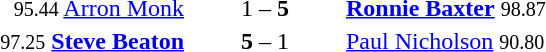<table style="text-align:center">
<tr>
<th width=223></th>
<th width=100></th>
<th width=223></th>
</tr>
<tr>
<td align=right><small>95.44</small> <a href='#'>Arron Monk</a> </td>
<td>1 – <strong>5</strong></td>
<td align=left> <strong><a href='#'>Ronnie Baxter</a></strong> <small>98.87</small></td>
</tr>
<tr>
<td align=right><small>97.25</small> <strong><a href='#'>Steve Beaton</a></strong> </td>
<td><strong>5</strong> – 1</td>
<td align=left> <a href='#'>Paul Nicholson</a> <small>90.80</small></td>
</tr>
</table>
